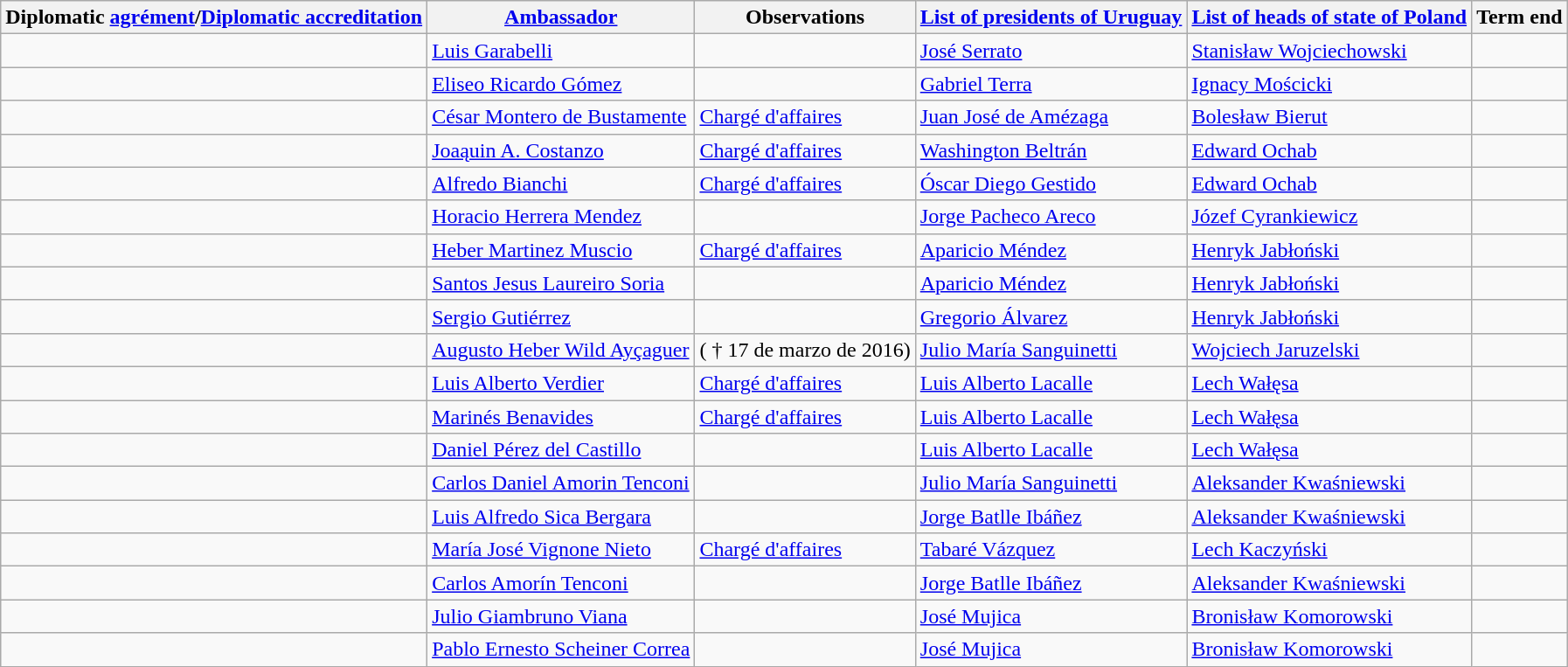<table class="wikitable sortable">
<tr>
<th>Diplomatic <a href='#'>agrément</a>/<a href='#'>Diplomatic accreditation</a></th>
<th><a href='#'>Ambassador</a></th>
<th>Observations</th>
<th><a href='#'>List of presidents of Uruguay</a></th>
<th><a href='#'>List of heads of state of Poland</a></th>
<th>Term end</th>
</tr>
<tr>
<td></td>
<td><a href='#'>Luis Garabelli</a></td>
<td></td>
<td><a href='#'>José Serrato</a></td>
<td><a href='#'>Stanisław Wojciechowski</a></td>
<td></td>
</tr>
<tr>
<td></td>
<td><a href='#'>Eliseo Ricardo Gómez</a></td>
<td></td>
<td><a href='#'>Gabriel Terra</a></td>
<td><a href='#'>Ignacy Mościcki</a></td>
<td></td>
</tr>
<tr>
<td></td>
<td><a href='#'>César Montero de Bustamente</a></td>
<td><a href='#'>Chargé d'affaires</a></td>
<td><a href='#'>Juan José de Amézaga</a></td>
<td><a href='#'>Bolesław Bierut</a></td>
<td></td>
</tr>
<tr>
<td></td>
<td><a href='#'>Joaąuin A. Costanzo</a></td>
<td><a href='#'>Chargé d'affaires</a></td>
<td><a href='#'>Washington Beltrán</a></td>
<td><a href='#'>Edward Ochab</a></td>
<td></td>
</tr>
<tr>
<td></td>
<td><a href='#'>Alfredo Bianchi</a></td>
<td><a href='#'>Chargé d'affaires</a></td>
<td><a href='#'>Óscar Diego Gestido</a></td>
<td><a href='#'>Edward Ochab</a></td>
<td></td>
</tr>
<tr>
<td></td>
<td><a href='#'>Horacio Herrera Mendez</a></td>
<td></td>
<td><a href='#'>Jorge Pacheco Areco</a></td>
<td><a href='#'>Józef Cyrankiewicz</a></td>
<td></td>
</tr>
<tr>
<td></td>
<td><a href='#'>Heber Martinez Muscio</a></td>
<td><a href='#'>Chargé d'affaires</a></td>
<td><a href='#'>Aparicio Méndez</a></td>
<td><a href='#'>Henryk Jabłoński</a></td>
<td></td>
</tr>
<tr>
<td></td>
<td><a href='#'>Santos Jesus Laureiro Soria</a></td>
<td></td>
<td><a href='#'>Aparicio Méndez</a></td>
<td><a href='#'>Henryk Jabłoński</a></td>
<td></td>
</tr>
<tr>
<td></td>
<td><a href='#'>Sergio Gutiérrez</a></td>
<td></td>
<td><a href='#'>Gregorio Álvarez</a></td>
<td><a href='#'>Henryk Jabłoński</a></td>
<td></td>
</tr>
<tr>
<td></td>
<td><a href='#'>Augusto Heber Wild Ayçaguer</a></td>
<td>( † 17 de marzo de 2016)</td>
<td><a href='#'>Julio María Sanguinetti</a></td>
<td><a href='#'>Wojciech Jaruzelski</a></td>
<td></td>
</tr>
<tr>
<td></td>
<td><a href='#'>Luis Alberto Verdier</a></td>
<td><a href='#'>Chargé d'affaires</a></td>
<td><a href='#'>Luis Alberto Lacalle</a></td>
<td><a href='#'>Lech Wałęsa</a></td>
<td></td>
</tr>
<tr>
<td></td>
<td><a href='#'>Marinés Benavides</a></td>
<td><a href='#'>Chargé d'affaires</a></td>
<td><a href='#'>Luis Alberto Lacalle</a></td>
<td><a href='#'>Lech Wałęsa</a></td>
<td></td>
</tr>
<tr>
<td></td>
<td><a href='#'>Daniel Pérez del Castillo</a></td>
<td></td>
<td><a href='#'>Luis Alberto Lacalle</a></td>
<td><a href='#'>Lech Wałęsa</a></td>
<td></td>
</tr>
<tr>
<td></td>
<td><a href='#'>Carlos Daniel Amorin Tenconi</a></td>
<td></td>
<td><a href='#'>Julio María Sanguinetti</a></td>
<td><a href='#'>Aleksander Kwaśniewski</a></td>
<td></td>
</tr>
<tr>
<td></td>
<td><a href='#'>Luis Alfredo Sica Bergara</a></td>
<td></td>
<td><a href='#'>Jorge Batlle Ibáñez</a></td>
<td><a href='#'>Aleksander Kwaśniewski</a></td>
<td></td>
</tr>
<tr>
<td></td>
<td><a href='#'>María José Vignone Nieto</a></td>
<td><a href='#'>Chargé d'affaires</a></td>
<td><a href='#'>Tabaré Vázquez</a></td>
<td><a href='#'>Lech Kaczyński</a></td>
<td></td>
</tr>
<tr>
<td></td>
<td><a href='#'>Carlos Amorín Tenconi</a></td>
<td></td>
<td><a href='#'>Jorge Batlle Ibáñez</a></td>
<td><a href='#'>Aleksander Kwaśniewski</a></td>
<td></td>
</tr>
<tr>
<td></td>
<td><a href='#'>Julio Giambruno Viana</a></td>
<td></td>
<td><a href='#'>José Mujica</a></td>
<td><a href='#'>Bronisław Komorowski</a></td>
<td></td>
</tr>
<tr>
<td></td>
<td><a href='#'>Pablo Ernesto Scheiner Correa</a></td>
<td></td>
<td><a href='#'>José Mujica</a></td>
<td><a href='#'>Bronisław Komorowski</a></td>
<td></td>
</tr>
</table>
